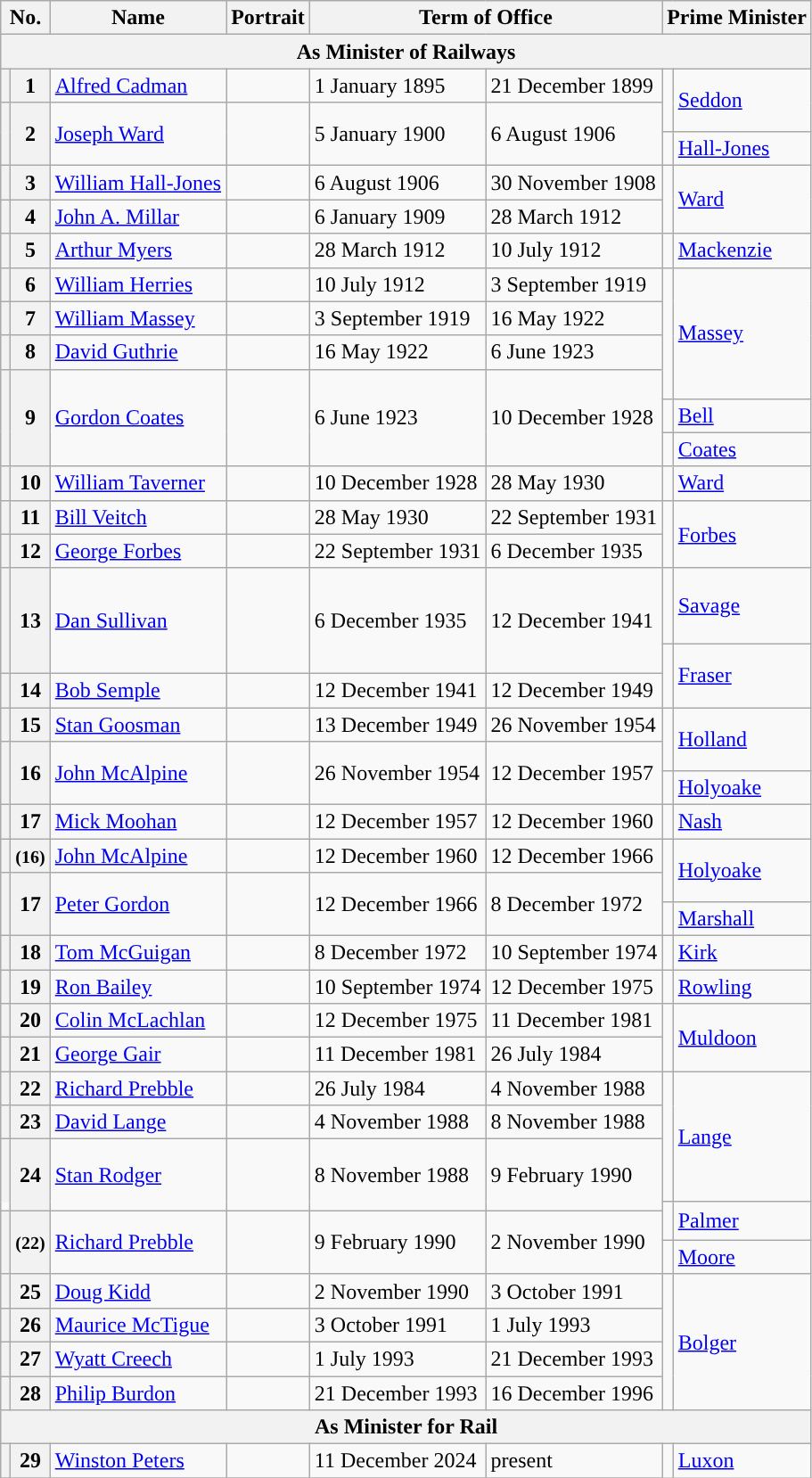<table class="wikitable">
<tr>
<th colspan=2>No.</th>
<th>Name</th>
<th>Portrait</th>
<th colspan=2>Term of Office</th>
<th colspan=2>Prime Minister</th>
</tr>
<tr>
<th colspan=8>As Minister of Railways</th>
</tr>
<tr>
<th style="color:inherit;background:"></th>
<th>1</th>
<td><a href='#'>Alfred Cadman</a></td>
<td></td>
<td>1 January 1895</td>
<td>21 December 1899</td>
<td width=1 rowspan="2" style="color:inherit;background:"></td>
<td rowspan="2"><a href='#'>Seddon</a></td>
</tr>
<tr>
<th height=15 style="border-bottom:solid 0 grey; background:"></th>
<th rowspan="2">2</th>
<td rowspan="2"><a href='#'>Joseph Ward</a></td>
<td rowspan="2"></td>
<td rowspan="2">5 January 1900</td>
<td rowspan="2">6 August 1906</td>
</tr>
<tr>
<th height=15 style="border-top:solid 0 grey; background:"></th>
<td style="color:inherit;background:"></td>
<td><a href='#'>Hall-Jones</a></td>
</tr>
<tr>
<th style="color:inherit;background:"></th>
<th>3</th>
<td><a href='#'>William Hall-Jones</a></td>
<td></td>
<td>6 August 1906</td>
<td>30 November 1908</td>
<td rowspan=2 style="color:inherit;background:"></td>
<td rowspan=2><a href='#'>Ward</a></td>
</tr>
<tr>
<th style="color:inherit;background:"></th>
<th>4</th>
<td><a href='#'>John A. Millar</a></td>
<td></td>
<td>6 January 1909</td>
<td>28 March 1912</td>
</tr>
<tr>
<th style="color:inherit;background:"></th>
<th>5</th>
<td><a href='#'>Arthur Myers</a></td>
<td></td>
<td>28 March 1912</td>
<td>10 July 1912</td>
<td style="color:inherit;background:"></td>
<td><a href='#'>Mackenzie</a></td>
</tr>
<tr>
<th style="color:inherit;background:"></th>
<th>6</th>
<td><a href='#'>William Herries</a></td>
<td></td>
<td>10 July 1912</td>
<td>3 September 1919</td>
<td rowspan=3 style="border-bottom:solid 0 grey; background:"></td>
<td rowspan=4><a href='#'>Massey</a></td>
</tr>
<tr>
<th style="color:inherit;background:"></th>
<th>7</th>
<td><a href='#'>William Massey</a></td>
<td></td>
<td>3 September 1919</td>
<td>16 May 1922</td>
</tr>
<tr>
<th style="color:inherit;background:"></th>
<th>8</th>
<td><a href='#'>David Guthrie</a></td>
<td></td>
<td>16 May 1922</td>
<td>6 June 1923</td>
</tr>
<tr>
<th rowspan=3 style="color:inherit;background:"></th>
<th rowspan=3>9</th>
<td rowspan=3><a href='#'>Gordon Coates</a></td>
<td rowspan=3></td>
<td rowspan=3>6 June 1923</td>
<td rowspan=3>10 December 1928</td>
<td height=15 style="border-top:solid 0 grey; background:"></td>
</tr>
<tr>
<td height=15 style="color:inherit;background:"></td>
<td><a href='#'>Bell</a></td>
</tr>
<tr>
<td height=15 style="border-bottom:solid 0 grey; background:"></td>
<td><a href='#'>Coates</a></td>
</tr>
<tr>
<th style="color:inherit;background:"></th>
<th>10</th>
<td><a href='#'>William Taverner</a></td>
<td></td>
<td>10 December 1928</td>
<td>28 May 1930</td>
<td style="color:inherit;background:"></td>
<td><a href='#'>Ward</a></td>
</tr>
<tr>
<th style="color:inherit;background:"></th>
<th>11</th>
<td><a href='#'>Bill Veitch</a></td>
<td></td>
<td>28 May 1930</td>
<td>22 September 1931</td>
<td rowspan=2 style="color:inherit;background:"></td>
<td rowspan=2><a href='#'>Forbes</a></td>
</tr>
<tr>
<th style="color:inherit;background:"></th>
<th>12</th>
<td><a href='#'>George Forbes</a></td>
<td></td>
<td>22 September 1931</td>
<td>6 December 1935</td>
</tr>
<tr>
<th height=50 style="border-bottom:solid 0 grey; background:"></th>
<th rowspan=2>13</th>
<td rowspan=2><a href='#'>Dan Sullivan</a></td>
<td rowspan=2></td>
<td rowspan=2>6 December 1935</td>
<td rowspan=2>12 December 1941</td>
<td style="color:inherit;background:"></td>
<td><a href='#'>Savage</a></td>
</tr>
<tr>
<th height=15 style="border-top:solid 0 grey; background:"></th>
<td style="border-bottom:solid 0 grey; background:"></td>
<td rowspan=2><a href='#'>Fraser</a></td>
</tr>
<tr>
<th style="color:inherit;background:"></th>
<th>14</th>
<td><a href='#'>Bob Semple</a></td>
<td></td>
<td>12 December 1941</td>
<td>12 December 1949</td>
<td style="border-top:solid 0 grey; background:"></td>
</tr>
<tr>
<th style="color:inherit;background:"></th>
<th>15</th>
<td><a href='#'>Stan Goosman</a></td>
<td></td>
<td>13 December 1949</td>
<td>26 November 1954</td>
<td rowspan="2" style="color:inherit;background:"></td>
<td rowspan="2"><a href='#'>Holland</a></td>
</tr>
<tr>
<th height=15 style="border-bottom:solid 0 grey; background:"></th>
<th rowspan="2">16</th>
<td rowspan="2"><a href='#'>John McAlpine</a></td>
<td rowspan="2"></td>
<td rowspan="2">26 November 1954</td>
<td rowspan="2">12 December 1957</td>
</tr>
<tr>
<th height=15 style="border-top:solid 0 grey; background:"></th>
<td style="color:inherit;background:"></td>
<td><a href='#'>Holyoake</a></td>
</tr>
<tr>
<th style="color:inherit;background:"></th>
<th>17</th>
<td><a href='#'>Mick Moohan</a></td>
<td></td>
<td>12 December 1957</td>
<td>12 December 1960</td>
<td style="color:inherit;background:"></td>
<td><a href='#'>Nash</a></td>
</tr>
<tr>
<th style="color:inherit;background:"></th>
<th><small>(16)</small></th>
<td><a href='#'>John McAlpine</a></td>
<td></td>
<td>12 December 1960</td>
<td>12 December 1966</td>
<td rowspan=2 style="color:inherit;background:"></td>
<td rowspan=2><a href='#'>Holyoake</a></td>
</tr>
<tr>
<th height=15 style="border-bottom:solid 0 grey; background:"></th>
<th rowspan=2>17</th>
<td rowspan=2><a href='#'>Peter Gordon</a></td>
<td rowspan=2></td>
<td rowspan=2>12 December 1966</td>
<td rowspan=2>8 December 1972</td>
</tr>
<tr>
<th height=15 style="border-top:solid 0 grey; background:"></th>
<td style="color:inherit;background:"></td>
<td><a href='#'>Marshall</a></td>
</tr>
<tr>
<th style="color:inherit;background:"></th>
<th>18</th>
<td><a href='#'>Tom McGuigan</a></td>
<td></td>
<td>8 December 1972</td>
<td>10 September 1974</td>
<td style="color:inherit;background:"></td>
<td><a href='#'>Kirk</a></td>
</tr>
<tr>
<th style="color:inherit;background:"></th>
<th>19</th>
<td><a href='#'>Ron Bailey</a></td>
<td></td>
<td>10 September 1974</td>
<td>12 December 1975</td>
<td style="color:inherit;background:"></td>
<td><a href='#'>Rowling</a></td>
</tr>
<tr>
<th style="color:inherit;background:"></th>
<th>20</th>
<td><a href='#'>Colin McLachlan</a></td>
<td></td>
<td>12 December 1975</td>
<td>11 December 1981</td>
<td rowspan=2 style="color:inherit;background:"></td>
<td rowspan=2><a href='#'>Muldoon</a></td>
</tr>
<tr>
<th style="color:inherit;background:"></th>
<th>21</th>
<td><a href='#'>George Gair</a></td>
<td></td>
<td>11 December 1981</td>
<td>26 July 1984</td>
</tr>
<tr>
<th style="color:inherit;background:"></th>
<th>22</th>
<td><a href='#'>Richard Prebble</a></td>
<td></td>
<td>26 July 1984</td>
<td>4 November 1988</td>
<td rowspan=3 style="color:inherit;background:"></td>
<td rowspan=3><a href='#'>Lange</a></td>
</tr>
<tr>
<th style="color:inherit;background:"></th>
<th>23</th>
<td><a href='#'>David Lange</a></td>
<td></td>
<td>4 November 1988</td>
<td>8 November 1988</td>
</tr>
<tr>
<th height=40 style="border-bottom:solid 0 grey; background:"></th>
<th rowspan=2>24</th>
<td rowspan=2><a href='#'>Stan Rodger</a></td>
<td rowspan=2></td>
<td rowspan=2>8 November 1988</td>
<td rowspan=2>9 February 1990</td>
</tr>
<tr>
<td style="border-top:solid 0 grey; background:"></td>
<td rowspan=2 style="color:inherit;background:"></td>
<td rowspan=2><a href='#'>Palmer</a></td>
</tr>
<tr>
<th height=15 style="border-bottom:solid 0 grey; background:"></th>
<th rowspan=2><small>(22)</small></th>
<td rowspan=2><a href='#'>Richard Prebble</a></td>
<td rowspan=2></td>
<td rowspan=2>9 February 1990</td>
<td rowspan=2>2 November 1990</td>
</tr>
<tr>
<th height=15 style="border-top:solid 0 grey; background:"></th>
<td style="color:inherit;background:"></td>
<td><a href='#'>Moore</a></td>
</tr>
<tr>
<th style="color:inherit;background:"></th>
<th>25</th>
<td><a href='#'>Doug Kidd</a></td>
<td></td>
<td>2 November 1990</td>
<td>3 October 1991</td>
<td rowspan=4 style="color:inherit;background:"></td>
<td rowspan=4><a href='#'>Bolger</a></td>
</tr>
<tr>
<th style="color:inherit;background:"></th>
<th>26</th>
<td><a href='#'>Maurice McTigue</a></td>
<td></td>
<td>3 October 1991</td>
<td>1 July 1993</td>
</tr>
<tr>
<th style="color:inherit;background:"></th>
<th>27</th>
<td><a href='#'>Wyatt Creech</a></td>
<td></td>
<td>1 July 1993</td>
<td>21 December 1993</td>
</tr>
<tr>
<th style="color:inherit;background:"></th>
<th>28</th>
<td><a href='#'>Philip Burdon</a></td>
<td></td>
<td>21 December 1993</td>
<td>16 December 1996</td>
</tr>
<tr>
<th colspan=8>As Minister for Rail</th>
</tr>
<tr>
<th style="color:inherit;background:"></th>
<th>29</th>
<td><a href='#'>Winston Peters</a></td>
<td></td>
<td>11 December 2024</td>
<td>present</td>
<td rowspan=4 style="color:inherit;background:"></td>
<td rowspan=4><a href='#'>Luxon</a></td>
</tr>
<tr>
</tr>
</table>
